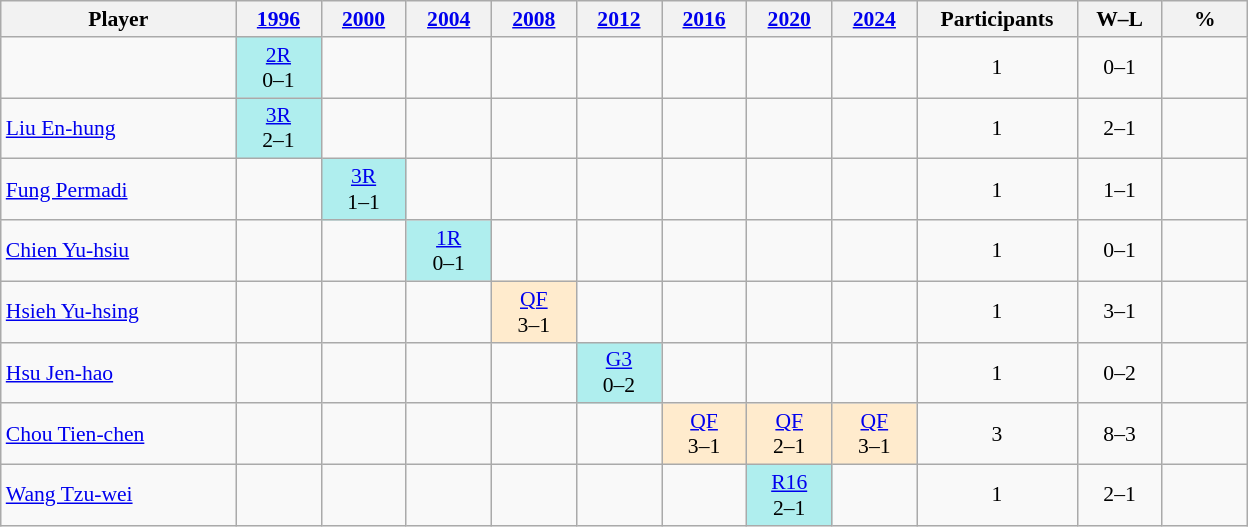<table class="wikitable" style="font-size:90%; text-align:center">
<tr>
<th width="150">Player</th>
<th width="50"><a href='#'>1996</a><br></th>
<th width="50"><a href='#'>2000</a><br></th>
<th width="50"><a href='#'>2004</a><br></th>
<th width="50"><a href='#'>2008</a><br></th>
<th width="50"><a href='#'>2012</a><br></th>
<th width="50"><a href='#'>2016</a><br></th>
<th width="50"><a href='#'>2020</a><br></th>
<th width="50"><a href='#'>2024</a><br></th>
<th width="100">Participants</th>
<th width="50">W–L</th>
<th width="50">%</th>
</tr>
<tr>
<td align="left"></td>
<td bgcolor="#AFEEEE"><a href='#'>2R</a><br>0–1</td>
<td></td>
<td></td>
<td></td>
<td></td>
<td></td>
<td></td>
<td></td>
<td>1</td>
<td>0–1</td>
<td align="right"></td>
</tr>
<tr>
<td align="left"><a href='#'>Liu En-hung</a></td>
<td bgcolor="#AFEEEE"><a href='#'>3R</a><br>2–1</td>
<td></td>
<td></td>
<td></td>
<td></td>
<td></td>
<td></td>
<td></td>
<td>1</td>
<td>2–1</td>
<td align="right"></td>
</tr>
<tr>
<td align="left"><a href='#'>Fung Permadi</a></td>
<td></td>
<td bgcolor="#AFEEEE"><a href='#'>3R</a><br>1–1</td>
<td></td>
<td></td>
<td></td>
<td></td>
<td></td>
<td></td>
<td>1</td>
<td>1–1</td>
<td align="right"></td>
</tr>
<tr>
<td align="left"><a href='#'>Chien Yu-hsiu</a></td>
<td></td>
<td></td>
<td bgcolor="#AFEEEE"><a href='#'>1R</a><br>0–1</td>
<td></td>
<td></td>
<td></td>
<td></td>
<td></td>
<td>1</td>
<td>0–1</td>
<td align="right"></td>
</tr>
<tr>
<td align="left"><a href='#'>Hsieh Yu-hsing</a></td>
<td></td>
<td></td>
<td></td>
<td bgcolor="#FFEBCD"><a href='#'>QF</a><br>3–1</td>
<td></td>
<td></td>
<td></td>
<td></td>
<td>1</td>
<td>3–1</td>
<td align="right"></td>
</tr>
<tr>
<td align="left"><a href='#'>Hsu Jen-hao</a></td>
<td></td>
<td></td>
<td></td>
<td></td>
<td bgcolor="#AFEEEE"><a href='#'>G3</a><br>0–2</td>
<td></td>
<td></td>
<td></td>
<td>1</td>
<td>0–2</td>
<td align="right"></td>
</tr>
<tr>
<td align="left"><a href='#'>Chou Tien-chen</a></td>
<td></td>
<td></td>
<td></td>
<td></td>
<td></td>
<td bgcolor="#FFEBCD"><a href='#'>QF</a><br>3–1</td>
<td bgcolor="#FFEBCD"><a href='#'>QF</a><br>2–1</td>
<td bgcolor="#FFEBCD"><a href='#'>QF</a><br>3–1</td>
<td>3</td>
<td>8–3</td>
<td align="right"></td>
</tr>
<tr>
<td align="left"><a href='#'>Wang Tzu-wei</a></td>
<td></td>
<td></td>
<td></td>
<td></td>
<td></td>
<td></td>
<td bgcolor="#AFEEEE"><a href='#'>R16</a><br>2–1</td>
<td></td>
<td>1</td>
<td>2–1</td>
<td align="right"></td>
</tr>
</table>
